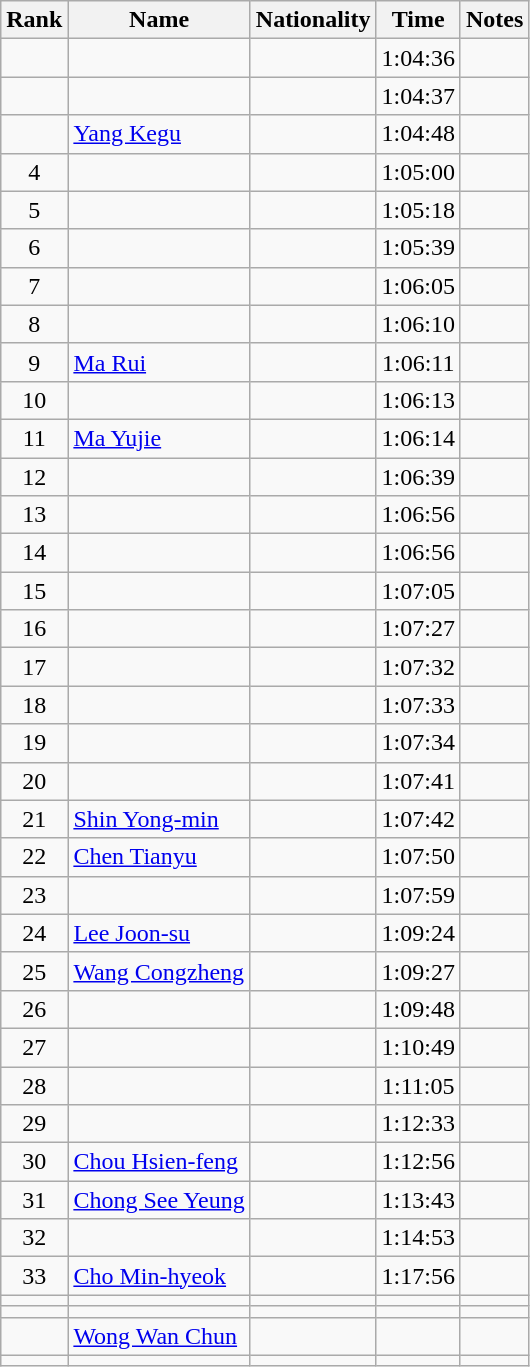<table class="wikitable sortable" style="text-align:center">
<tr>
<th>Rank</th>
<th>Name</th>
<th>Nationality</th>
<th>Time</th>
<th>Notes</th>
</tr>
<tr>
<td></td>
<td align=left></td>
<td align=left></td>
<td>1:04:36</td>
<td></td>
</tr>
<tr>
<td></td>
<td align=left></td>
<td align=left></td>
<td>1:04:37</td>
<td></td>
</tr>
<tr>
<td></td>
<td align=left><a href='#'>Yang Kegu</a></td>
<td align=left></td>
<td>1:04:48</td>
<td></td>
</tr>
<tr>
<td>4</td>
<td align=left></td>
<td align=left></td>
<td>1:05:00</td>
<td></td>
</tr>
<tr>
<td>5</td>
<td align=left></td>
<td align=left></td>
<td>1:05:18</td>
<td></td>
</tr>
<tr>
<td>6</td>
<td align=left></td>
<td align=left></td>
<td>1:05:39</td>
<td></td>
</tr>
<tr>
<td>7</td>
<td align=left></td>
<td align=left></td>
<td>1:06:05</td>
<td></td>
</tr>
<tr>
<td>8</td>
<td align=left></td>
<td align=left></td>
<td>1:06:10</td>
<td></td>
</tr>
<tr>
<td>9</td>
<td align=left><a href='#'>Ma Rui</a></td>
<td align=left></td>
<td>1:06:11</td>
<td></td>
</tr>
<tr>
<td>10</td>
<td align=left></td>
<td align=left></td>
<td>1:06:13</td>
<td></td>
</tr>
<tr>
<td>11</td>
<td align=left><a href='#'>Ma Yujie</a></td>
<td align=left></td>
<td>1:06:14</td>
<td></td>
</tr>
<tr>
<td>12</td>
<td align=left></td>
<td align=left></td>
<td>1:06:39</td>
<td></td>
</tr>
<tr>
<td>13</td>
<td align=left></td>
<td align=left></td>
<td>1:06:56</td>
<td></td>
</tr>
<tr>
<td>14</td>
<td align=left></td>
<td align=left></td>
<td>1:06:56</td>
<td></td>
</tr>
<tr>
<td>15</td>
<td align=left></td>
<td align=left></td>
<td>1:07:05</td>
<td></td>
</tr>
<tr>
<td>16</td>
<td align=left></td>
<td align=left></td>
<td>1:07:27</td>
<td></td>
</tr>
<tr>
<td>17</td>
<td align=left></td>
<td align=left></td>
<td>1:07:32</td>
<td></td>
</tr>
<tr>
<td>18</td>
<td align=left></td>
<td align=left></td>
<td>1:07:33</td>
<td></td>
</tr>
<tr>
<td>19</td>
<td align=left></td>
<td align=left></td>
<td>1:07:34</td>
<td></td>
</tr>
<tr>
<td>20</td>
<td align=left></td>
<td align=left></td>
<td>1:07:41</td>
<td></td>
</tr>
<tr>
<td>21</td>
<td align=left><a href='#'>Shin Yong-min</a></td>
<td align=left></td>
<td>1:07:42</td>
<td></td>
</tr>
<tr>
<td>22</td>
<td align=left><a href='#'>Chen Tianyu</a></td>
<td align=left></td>
<td>1:07:50</td>
<td></td>
</tr>
<tr>
<td>23</td>
<td align=left></td>
<td align=left></td>
<td>1:07:59</td>
<td></td>
</tr>
<tr>
<td>24</td>
<td align=left><a href='#'>Lee Joon-su</a></td>
<td align=left></td>
<td>1:09:24</td>
<td></td>
</tr>
<tr>
<td>25</td>
<td align=left><a href='#'>Wang Congzheng</a></td>
<td align=left></td>
<td>1:09:27</td>
<td></td>
</tr>
<tr>
<td>26</td>
<td align=left></td>
<td align=left></td>
<td>1:09:48</td>
<td></td>
</tr>
<tr>
<td>27</td>
<td align=left></td>
<td align=left></td>
<td>1:10:49</td>
<td></td>
</tr>
<tr>
<td>28</td>
<td align=left></td>
<td align=left></td>
<td>1:11:05</td>
<td></td>
</tr>
<tr>
<td>29</td>
<td align=left></td>
<td align=left></td>
<td>1:12:33</td>
<td></td>
</tr>
<tr>
<td>30</td>
<td align=left><a href='#'>Chou Hsien-feng</a></td>
<td align=left></td>
<td>1:12:56</td>
<td></td>
</tr>
<tr>
<td>31</td>
<td align=left><a href='#'>Chong See Yeung</a></td>
<td align=left></td>
<td>1:13:43</td>
<td></td>
</tr>
<tr>
<td>32</td>
<td align=left></td>
<td align=left></td>
<td>1:14:53</td>
<td></td>
</tr>
<tr>
<td>33</td>
<td align=left><a href='#'>Cho Min-hyeok</a></td>
<td align=left></td>
<td>1:17:56</td>
<td></td>
</tr>
<tr>
<td></td>
<td align=left></td>
<td align=left></td>
<td></td>
<td></td>
</tr>
<tr>
<td></td>
<td align=left></td>
<td align=left></td>
<td></td>
<td></td>
</tr>
<tr>
<td></td>
<td align=left><a href='#'>Wong Wan Chun</a></td>
<td align=left></td>
<td></td>
<td></td>
</tr>
<tr>
<td></td>
<td align=left></td>
<td align=left></td>
<td></td>
<td></td>
</tr>
</table>
